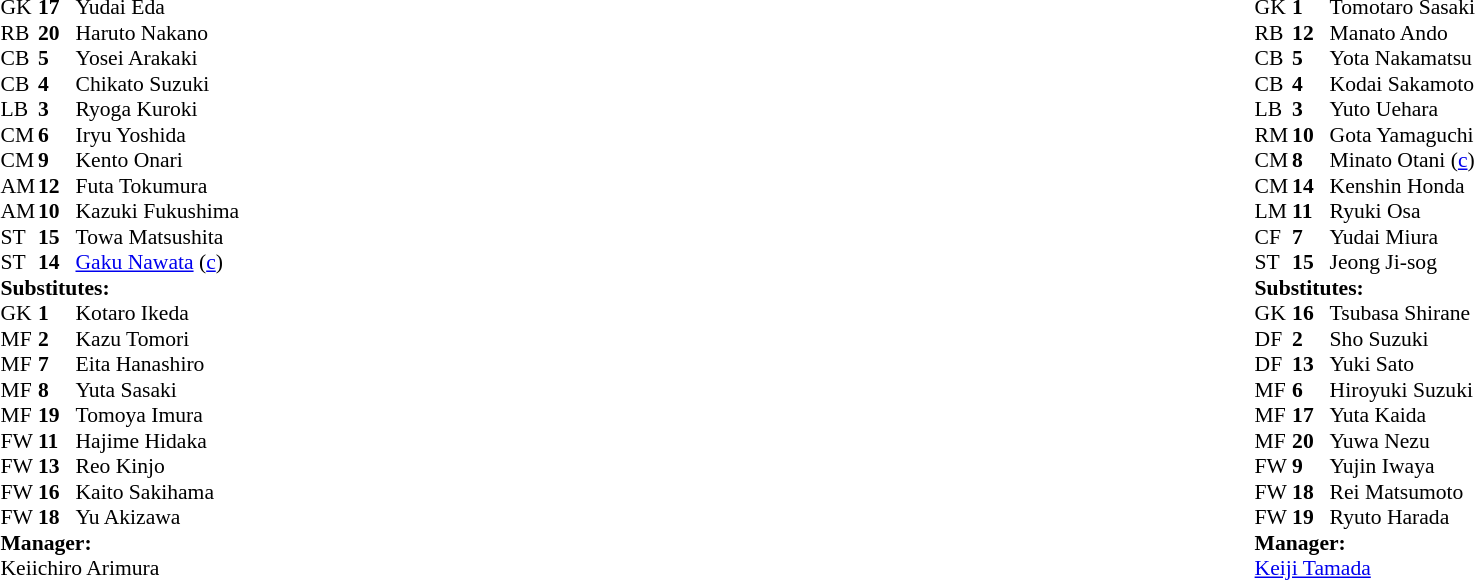<table style="width:100%">
<tr>
<td style="vertical-align:top;width:40%"><br><table style="font-size:90%" cellspacing="0" cellpadding="0">
<tr>
<th width=25></th>
<th width=25></th>
</tr>
<tr>
<th width=25></th>
<th width=25></th>
</tr>
<tr>
<td>GK</td>
<td><strong>17</strong></td>
<td> Yudai Eda</td>
</tr>
<tr>
<td>RB</td>
<td><strong>20</strong></td>
<td> Haruto Nakano</td>
</tr>
<tr>
<td>CB</td>
<td><strong>5</strong></td>
<td> Yosei Arakaki</td>
</tr>
<tr>
<td>CB</td>
<td><strong>4</strong></td>
<td> Chikato Suzuki</td>
</tr>
<tr>
<td>LB</td>
<td><strong>3</strong></td>
<td> Ryoga Kuroki</td>
</tr>
<tr>
<td>CM</td>
<td><strong>6</strong></td>
<td> Iryu Yoshida</td>
<td></td>
<td></td>
</tr>
<tr>
<td>CM</td>
<td><strong>9</strong></td>
<td> Kento Onari</td>
</tr>
<tr>
<td>AM</td>
<td><strong>12</strong></td>
<td> Futa Tokumura</td>
</tr>
<tr>
<td>AM</td>
<td><strong>10</strong></td>
<td> Kazuki Fukushima</td>
<td></td>
<td></td>
</tr>
<tr>
<td>ST</td>
<td><strong>15</strong></td>
<td> Towa Matsushita</td>
</tr>
<tr>
<td>ST</td>
<td><strong>14</strong></td>
<td> <a href='#'>Gaku Nawata</a> (<a href='#'>c</a>)</td>
</tr>
<tr>
<td colspan=4><strong>Substitutes:</strong></td>
</tr>
<tr>
<td>GK</td>
<td><strong>1</strong></td>
<td> Kotaro Ikeda</td>
</tr>
<tr>
<td>MF</td>
<td><strong>2</strong></td>
<td> Kazu Tomori</td>
</tr>
<tr>
<td>MF</td>
<td><strong>7</strong></td>
<td> Eita Hanashiro</td>
</tr>
<tr>
<td>MF</td>
<td><strong>8</strong></td>
<td> Yuta Sasaki</td>
<td></td>
<td></td>
</tr>
<tr>
<td>MF</td>
<td><strong>19</strong></td>
<td> Tomoya Imura</td>
</tr>
<tr>
<td>FW</td>
<td><strong>11</strong></td>
<td> Hajime Hidaka</td>
</tr>
<tr>
<td>FW</td>
<td><strong>13</strong></td>
<td> Reo Kinjo</td>
<td></td>
<td></td>
</tr>
<tr>
<td>FW</td>
<td><strong>16</strong></td>
<td> Kaito Sakihama</td>
<td></td>
<td> </td>
</tr>
<tr>
<td>FW</td>
<td><strong>18</strong></td>
<td> Yu Akizawa</td>
</tr>
<tr>
<td colspan=4><strong>Manager:</strong></td>
</tr>
<tr>
<td colspan="4"> Keiichiro Arimura</td>
</tr>
</table>
</td>
<td style="vertical-align:top; width:50%"><br><table cellspacing="0" cellpadding="0" style="font-size:90%; margin:auto">
<tr>
<th width=25></th>
<th width=25></th>
</tr>
<tr>
<td>GK</td>
<td><strong>1</strong></td>
<td> Tomotaro Sasaki</td>
</tr>
<tr>
<td>RB</td>
<td><strong>12</strong></td>
<td> Manato Ando</td>
</tr>
<tr>
<td>CB</td>
<td><strong>5</strong></td>
<td> Yota Nakamatsu</td>
</tr>
<tr>
<td>CB</td>
<td><strong>4</strong></td>
<td> Kodai Sakamoto</td>
</tr>
<tr>
<td>LB</td>
<td><strong>3</strong></td>
<td> Yuto Uehara</td>
</tr>
<tr>
<td>RM</td>
<td><strong>10</strong></td>
<td> Gota Yamaguchi</td>
</tr>
<tr>
<td>CM</td>
<td><strong>8</strong></td>
<td> Minato Otani (<a href='#'>c</a>)</td>
</tr>
<tr>
<td>CM</td>
<td><strong>14</strong></td>
<td> Kenshin Honda</td>
</tr>
<tr>
<td>LM</td>
<td><strong>11</strong></td>
<td> Ryuki Osa</td>
</tr>
<tr>
<td>CF</td>
<td><strong>7</strong></td>
<td> Yudai Miura</td>
<td></td>
<td></td>
</tr>
<tr>
<td>ST</td>
<td><strong>15</strong></td>
<td> Jeong Ji-sog</td>
</tr>
<tr>
<td colspan=4><strong>Substitutes:</strong></td>
</tr>
<tr>
<td>GK</td>
<td><strong>16</strong></td>
<td> Tsubasa Shirane</td>
</tr>
<tr>
<td>DF</td>
<td><strong>2</strong></td>
<td> Sho Suzuki</td>
<td></td>
<td></td>
</tr>
<tr>
<td>DF</td>
<td><strong>13</strong></td>
<td> Yuki Sato</td>
</tr>
<tr>
<td>MF</td>
<td><strong>6</strong></td>
<td> Hiroyuki Suzuki</td>
</tr>
<tr>
<td>MF</td>
<td><strong>17</strong></td>
<td> Yuta Kaida</td>
</tr>
<tr>
<td>MF</td>
<td><strong>20</strong></td>
<td> Yuwa Nezu</td>
</tr>
<tr>
<td>FW</td>
<td><strong>9</strong></td>
<td> Yujin Iwaya</td>
</tr>
<tr>
<td>FW</td>
<td><strong>18</strong></td>
<td> Rei Matsumoto</td>
</tr>
<tr>
<td>FW</td>
<td><strong>19</strong></td>
<td> Ryuto Harada</td>
</tr>
<tr>
<td colspan=4><strong>Manager:</strong></td>
</tr>
<tr>
<td colspan="4"> <a href='#'>Keiji Tamada</a></td>
</tr>
</table>
</td>
</tr>
</table>
